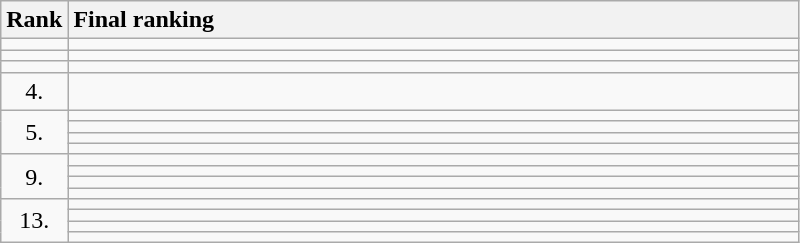<table class="wikitable">
<tr>
<th>Rank</th>
<th style="text-align: left; width: 30em;">Final ranking</th>
</tr>
<tr>
<td align="center"></td>
<td></td>
</tr>
<tr>
<td align="center"></td>
<td></td>
</tr>
<tr>
<td align="center"></td>
<td></td>
</tr>
<tr>
<td align="center">4.</td>
<td></td>
</tr>
<tr>
<td rowspan=4 align="center">5.</td>
<td></td>
</tr>
<tr>
<td></td>
</tr>
<tr>
<td></td>
</tr>
<tr>
<td></td>
</tr>
<tr>
<td rowspan=4 align="center">9.</td>
<td></td>
</tr>
<tr>
<td></td>
</tr>
<tr>
<td></td>
</tr>
<tr>
<td></td>
</tr>
<tr>
<td rowspan=4 align="center">13.</td>
<td></td>
</tr>
<tr>
<td></td>
</tr>
<tr>
<td></td>
</tr>
<tr>
<td></td>
</tr>
</table>
